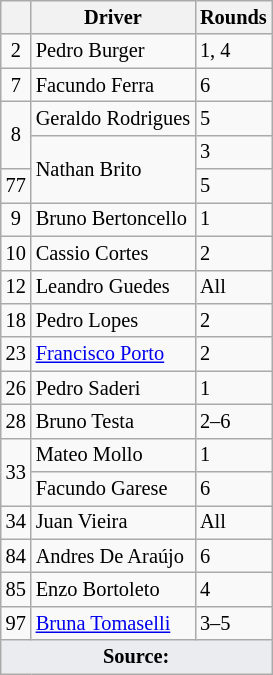<table class="wikitable" style="font-size: 85%;">
<tr>
<th></th>
<th>Driver</th>
<th>Rounds</th>
</tr>
<tr>
<td align=center>2</td>
<td> Pedro Burger</td>
<td>1, 4</td>
</tr>
<tr>
<td align=center>7</td>
<td> Facundo Ferra</td>
<td>6</td>
</tr>
<tr>
<td align=center rowspan=2>8</td>
<td> Geraldo Rodrigues</td>
<td>5</td>
</tr>
<tr>
<td rowspan=2> Nathan Brito</td>
<td>3</td>
</tr>
<tr>
<td align=center>77</td>
<td>5</td>
</tr>
<tr>
<td align=center>9</td>
<td> Bruno Bertoncello</td>
<td>1</td>
</tr>
<tr>
<td align=center>10</td>
<td> Cassio Cortes</td>
<td>2</td>
</tr>
<tr>
<td align=center>12</td>
<td> Leandro Guedes</td>
<td>All</td>
</tr>
<tr>
<td align=center>18</td>
<td> Pedro Lopes</td>
<td>2</td>
</tr>
<tr>
<td align=center>23</td>
<td> <a href='#'>Francisco Porto</a></td>
<td>2</td>
</tr>
<tr>
<td align=center>26</td>
<td> Pedro Saderi</td>
<td>1</td>
</tr>
<tr>
<td align=center>28</td>
<td> Bruno Testa</td>
<td>2–6</td>
</tr>
<tr>
<td align=center rowspan=2>33</td>
<td> Mateo Mollo</td>
<td>1</td>
</tr>
<tr>
<td> Facundo Garese</td>
<td>6</td>
</tr>
<tr>
<td align=center>34</td>
<td> Juan Vieira</td>
<td>All</td>
</tr>
<tr>
<td align=center>84</td>
<td> Andres De Araújo</td>
<td>6</td>
</tr>
<tr>
<td align=center>85</td>
<td> Enzo Bortoleto</td>
<td>4</td>
</tr>
<tr>
<td align=center>97</td>
<td> <a href='#'>Bruna Tomaselli</a></td>
<td>3–5</td>
</tr>
<tr>
<td colspan="3" style="background-color:#EAECF0; text-align:center"><strong>Source:</strong></td>
</tr>
</table>
